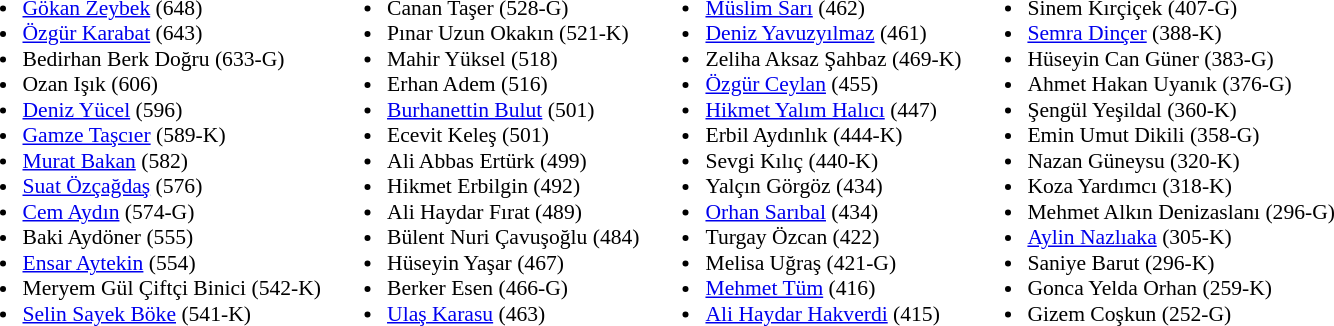<table style="font-size:90%;">
<tr>
<td><br><ul><li><a href='#'>Gökan Zeybek</a> (648)</li><li><a href='#'>Özgür Karabat</a> (643)</li><li>Bedirhan Berk Doğru (633-G)</li><li>Ozan Işık (606)</li><li><a href='#'>Deniz Yücel</a> (596)</li><li><a href='#'>Gamze Taşcıer</a> (589-K)</li><li><a href='#'>Murat Bakan</a> (582)</li><li><a href='#'>Suat Özçağdaş</a> (576)</li><li><a href='#'>Cem Aydın</a> (574-G)</li><li>Baki Aydöner (555)</li><li><a href='#'>Ensar Aytekin</a> (554)</li><li>Meryem Gül Çiftçi Binici (542-K)</li><li><a href='#'>Selin Sayek Böke</a> (541-K)</li></ul></td>
<td><br><ul><li>Canan Taşer (528-G)</li><li>Pınar Uzun Okakın (521-K)</li><li>Mahir Yüksel (518)</li><li>Erhan Adem (516)</li><li><a href='#'>Burhanettin Bulut</a> (501)</li><li>Ecevit Keleş (501)</li><li>Ali Abbas Ertürk (499)</li><li>Hikmet Erbilgin (492)</li><li>Ali Haydar Fırat (489)</li><li>Bülent Nuri Çavuşoğlu (484)</li><li>Hüseyin Yaşar (467)</li><li>Berker Esen (466-G)</li><li><a href='#'>Ulaş Karasu</a> (463)</li></ul></td>
<td><br><ul><li><a href='#'>Müslim Sarı</a> (462)</li><li><a href='#'>Deniz Yavuzyılmaz</a> (461)</li><li>Zeliha Aksaz Şahbaz (469-K)</li><li><a href='#'>Özgür Ceylan</a> (455)</li><li><a href='#'>Hikmet Yalım Halıcı</a> (447)</li><li>Erbil Aydınlık (444-K)</li><li>Sevgi Kılıç (440-K)</li><li>Yalçın Görgöz (434)</li><li><a href='#'>Orhan Sarıbal</a> (434)</li><li>Turgay Özcan (422)</li><li>Melisa Uğraş (421-G)</li><li><a href='#'>Mehmet Tüm</a> (416)</li><li><a href='#'>Ali Haydar Hakverdi</a> (415)</li></ul></td>
<td><br><ul><li>Sinem Kırçiçek (407-G)</li><li><a href='#'>Semra Dinçer</a> (388-K)</li><li>Hüseyin Can Güner (383-G)</li><li>Ahmet Hakan Uyanık (376-G)</li><li>Şengül Yeşildal (360-K)</li><li>Emin Umut Dikili (358-G)</li><li>Nazan Güneysu (320-K)</li><li>Koza Yardımcı (318-K)</li><li>Mehmet Alkın Denizaslanı (296-G)</li><li><a href='#'>Aylin Nazlıaka</a> (305-K)</li><li>Saniye Barut (296-K)</li><li>Gonca Yelda Orhan (259-K)</li><li>Gizem Coşkun (252-G)</li></ul></td>
</tr>
</table>
